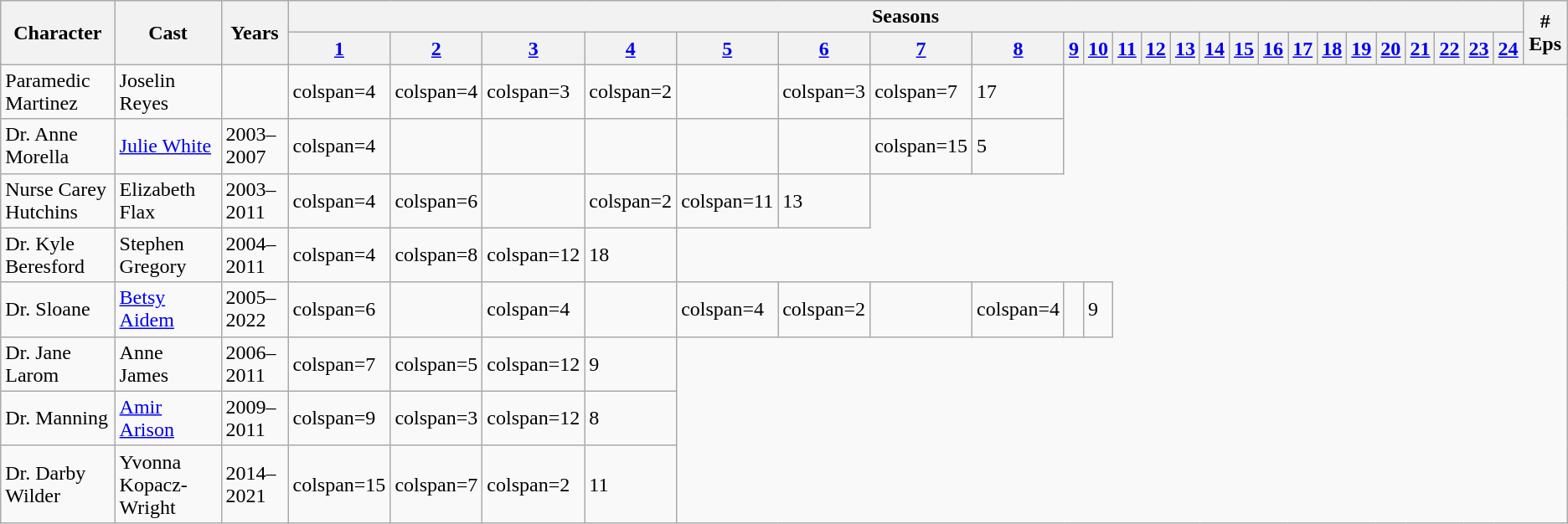<table class="wikitable">
<tr>
<th rowspan=2>Character</th>
<th rowspan=2>Cast</th>
<th rowspan=2>Years</th>
<th colspan=24>Seasons</th>
<th rowspan=2># Eps</th>
</tr>
<tr>
<th><a href='#'>1</a></th>
<th><a href='#'>2</a></th>
<th><a href='#'>3</a></th>
<th><a href='#'>4</a></th>
<th><a href='#'>5</a></th>
<th><a href='#'>6</a></th>
<th><a href='#'>7</a></th>
<th><a href='#'>8</a></th>
<th><a href='#'>9</a></th>
<th><a href='#'>10</a></th>
<th><a href='#'>11</a></th>
<th><a href='#'>12</a></th>
<th><a href='#'>13</a></th>
<th><a href='#'>14</a></th>
<th><a href='#'>15</a></th>
<th><a href='#'>16</a></th>
<th><a href='#'>17</a></th>
<th><a href='#'>18</a></th>
<th><a href='#'>19</a></th>
<th><a href='#'>20</a></th>
<th><a href='#'>21</a></th>
<th><a href='#'>22</a></th>
<th><a href='#'>23</a></th>
<th><a href='#'>24</a></th>
</tr>
<tr>
<td>Paramedic Martinez</td>
<td>Joselin Reyes</td>
<td></td>
<td>colspan=4 </td>
<td>colspan=4 </td>
<td>colspan=3 </td>
<td>colspan=2 </td>
<td></td>
<td>colspan=3 </td>
<td>colspan=7 </td>
<td>17</td>
</tr>
<tr>
<td>Dr. Anne Morella</td>
<td><a href='#'>Julie White</a></td>
<td>2003–2007</td>
<td>colspan=4 </td>
<td></td>
<td></td>
<td></td>
<td></td>
<td></td>
<td>colspan=15 </td>
<td>5</td>
</tr>
<tr>
<td>Nurse Carey Hutchins</td>
<td>Elizabeth Flax</td>
<td>2003–2011</td>
<td>colspan=4 </td>
<td>colspan=6 </td>
<td></td>
<td>colspan=2 </td>
<td>colspan=11 </td>
<td>13</td>
</tr>
<tr>
<td>Dr. Kyle Beresford</td>
<td>Stephen Gregory</td>
<td>2004–2011</td>
<td>colspan=4 </td>
<td>colspan=8 </td>
<td>colspan=12 </td>
<td>18</td>
</tr>
<tr>
<td>Dr. Sloane</td>
<td><a href='#'>Betsy Aidem</a></td>
<td>2005–2022</td>
<td>colspan=6 </td>
<td></td>
<td>colspan=4 </td>
<td></td>
<td>colspan=4 </td>
<td>colspan=2 </td>
<td></td>
<td>colspan=4 </td>
<td></td>
<td>9</td>
</tr>
<tr>
<td>Dr. Jane Larom</td>
<td>Anne James</td>
<td>2006–2011</td>
<td>colspan=7 </td>
<td>colspan=5 </td>
<td>colspan=12 </td>
<td>9</td>
</tr>
<tr>
<td>Dr. Manning</td>
<td><a href='#'>Amir Arison</a></td>
<td>2009–2011</td>
<td>colspan=9 </td>
<td>colspan=3 </td>
<td>colspan=12 </td>
<td>8</td>
</tr>
<tr>
<td>Dr. Darby Wilder</td>
<td>Yvonna Kopacz-Wright</td>
<td>2014–2021</td>
<td>colspan=15 </td>
<td>colspan=7 </td>
<td>colspan=2 </td>
<td>11</td>
</tr>
</table>
